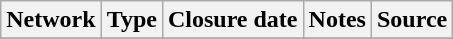<table class="wikitable sortable">
<tr>
<th>Network</th>
<th>Type</th>
<th>Closure date</th>
<th>Notes</th>
<th>Source</th>
</tr>
<tr>
</tr>
</table>
